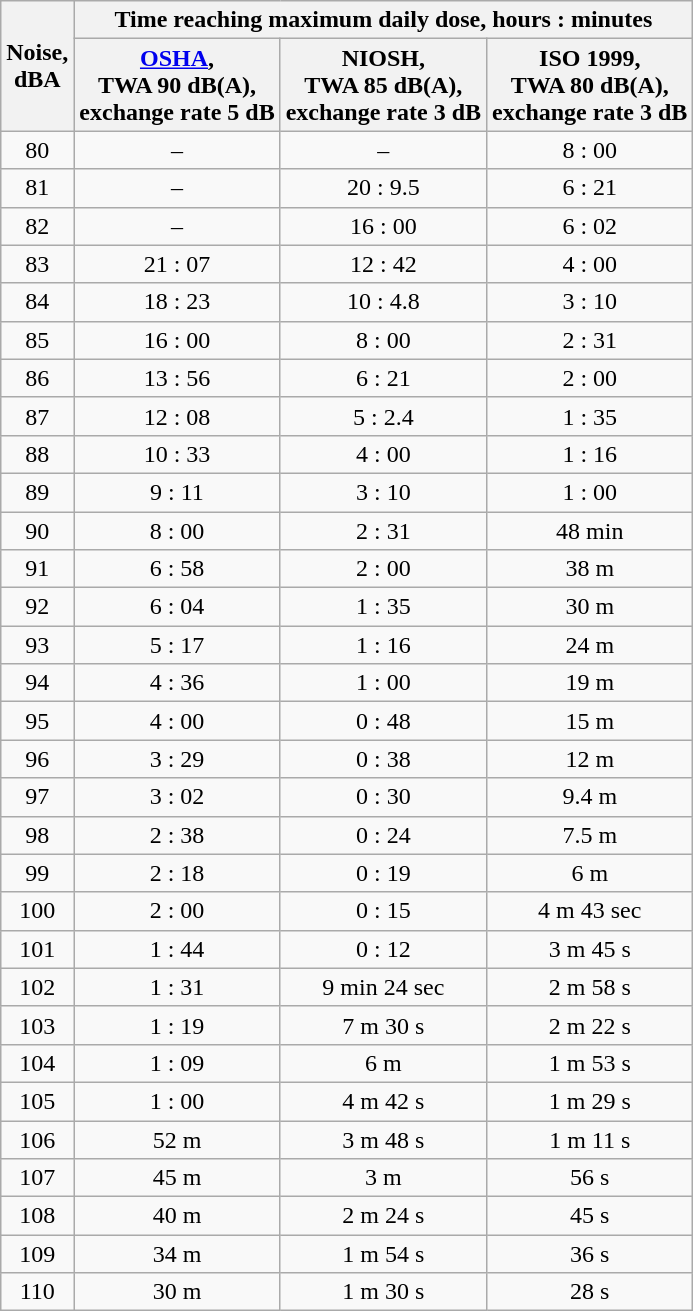<table class="wikitable collapsible collapsed" style="text-align:center">
<tr>
<th rowspan="2">Noise,<br>dBA</th>
<th colspan="3">Time reaching maximum daily dose, hours : minutes</th>
</tr>
<tr>
<th><a href='#'>OSHA</a>,<br>TWA 90 dB(A),<br>exchange rate 5 dB</th>
<th>NIOSH,<br>TWA 85 dB(A),<br>exchange rate 3 dB</th>
<th>ISO 1999,<br>TWA 80 dB(A),<br>exchange rate 3 dB</th>
</tr>
<tr>
<td>80</td>
<td>–</td>
<td>–</td>
<td>8 : 00</td>
</tr>
<tr>
<td>81</td>
<td>–</td>
<td>20 : 9.5</td>
<td>6 : 21</td>
</tr>
<tr>
<td>82</td>
<td>–</td>
<td>16 : 00</td>
<td>6 : 02</td>
</tr>
<tr>
<td>83</td>
<td>21 : 07</td>
<td>12 : 42</td>
<td>4 : 00</td>
</tr>
<tr>
<td>84</td>
<td>18 : 23</td>
<td>10 : 4.8</td>
<td>3 : 10</td>
</tr>
<tr>
<td>85</td>
<td>16 : 00</td>
<td>8 : 00</td>
<td>2 : 31</td>
</tr>
<tr>
<td>86</td>
<td>13 : 56</td>
<td>6 : 21</td>
<td>2 : 00</td>
</tr>
<tr>
<td>87</td>
<td>12 : 08</td>
<td>5 : 2.4</td>
<td>1 : 35</td>
</tr>
<tr>
<td>88</td>
<td>10 : 33</td>
<td>4 : 00</td>
<td>1 : 16</td>
</tr>
<tr>
<td>89</td>
<td>9 : 11</td>
<td>3 : 10</td>
<td>1 : 00</td>
</tr>
<tr>
<td>90</td>
<td>8 : 00</td>
<td>2 : 31</td>
<td>48 min</td>
</tr>
<tr>
<td>91</td>
<td>6 : 58</td>
<td>2 : 00</td>
<td>38 m</td>
</tr>
<tr>
<td>92</td>
<td>6 : 04</td>
<td>1 : 35</td>
<td>30 m</td>
</tr>
<tr>
<td>93</td>
<td>5 : 17</td>
<td>1 : 16</td>
<td>24 m</td>
</tr>
<tr>
<td>94</td>
<td>4 : 36</td>
<td>1 : 00</td>
<td>19 m</td>
</tr>
<tr>
<td>95</td>
<td>4 : 00</td>
<td>0 : 48</td>
<td>15 m</td>
</tr>
<tr>
<td>96</td>
<td>3 : 29</td>
<td>0 : 38</td>
<td>12 m</td>
</tr>
<tr>
<td>97</td>
<td>3 : 02</td>
<td>0 : 30</td>
<td>9.4 m</td>
</tr>
<tr>
<td>98</td>
<td>2 : 38</td>
<td>0 : 24</td>
<td>7.5 m</td>
</tr>
<tr>
<td>99</td>
<td>2 : 18</td>
<td>0 : 19</td>
<td>6 m</td>
</tr>
<tr>
<td>100</td>
<td>2 : 00</td>
<td>0 : 15</td>
<td>4 m 43 sec</td>
</tr>
<tr>
<td>101</td>
<td>1 : 44</td>
<td>0 : 12</td>
<td>3 m 45 s</td>
</tr>
<tr>
<td>102</td>
<td>1 : 31</td>
<td>9 min 24 sec</td>
<td>2 m 58 s</td>
</tr>
<tr>
<td>103</td>
<td>1 : 19</td>
<td>7 m 30 s</td>
<td>2 m 22 s</td>
</tr>
<tr>
<td>104</td>
<td>1 : 09</td>
<td>6 m</td>
<td>1 m 53 s</td>
</tr>
<tr>
<td>105</td>
<td>1 : 00</td>
<td>4 m 42 s</td>
<td>1 m 29 s</td>
</tr>
<tr>
<td>106</td>
<td>52 m</td>
<td>3 m 48 s</td>
<td>1 m 11 s</td>
</tr>
<tr>
<td>107</td>
<td>45 m</td>
<td>3 m</td>
<td>56 s</td>
</tr>
<tr>
<td>108</td>
<td>40 m</td>
<td>2 m 24 s</td>
<td>45 s</td>
</tr>
<tr>
<td>109</td>
<td>34 m</td>
<td>1 m 54 s</td>
<td>36 s</td>
</tr>
<tr>
<td>110</td>
<td>30 m</td>
<td>1 m 30 s</td>
<td>28 s</td>
</tr>
</table>
